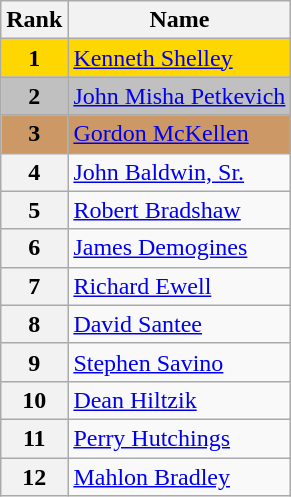<table class="wikitable">
<tr>
<th>Rank</th>
<th>Name</th>
</tr>
<tr bgcolor="gold">
<td align="center"><strong>1</strong></td>
<td><a href='#'>Kenneth Shelley</a></td>
</tr>
<tr bgcolor="silver">
<td align="center"><strong>2</strong></td>
<td><a href='#'>John Misha Petkevich</a></td>
</tr>
<tr bgcolor="cc9966">
<td align="center"><strong>3</strong></td>
<td><a href='#'>Gordon McKellen</a></td>
</tr>
<tr>
<th>4</th>
<td><a href='#'>John Baldwin, Sr.</a></td>
</tr>
<tr>
<th>5</th>
<td><a href='#'>Robert Bradshaw</a></td>
</tr>
<tr>
<th>6</th>
<td><a href='#'>James Demogines</a></td>
</tr>
<tr>
<th>7</th>
<td><a href='#'>Richard Ewell</a></td>
</tr>
<tr>
<th>8</th>
<td><a href='#'>David Santee</a></td>
</tr>
<tr>
<th>9</th>
<td><a href='#'>Stephen Savino</a></td>
</tr>
<tr>
<th>10</th>
<td><a href='#'>Dean Hiltzik</a></td>
</tr>
<tr>
<th>11</th>
<td><a href='#'>Perry Hutchings</a></td>
</tr>
<tr>
<th>12</th>
<td><a href='#'>Mahlon Bradley</a></td>
</tr>
</table>
